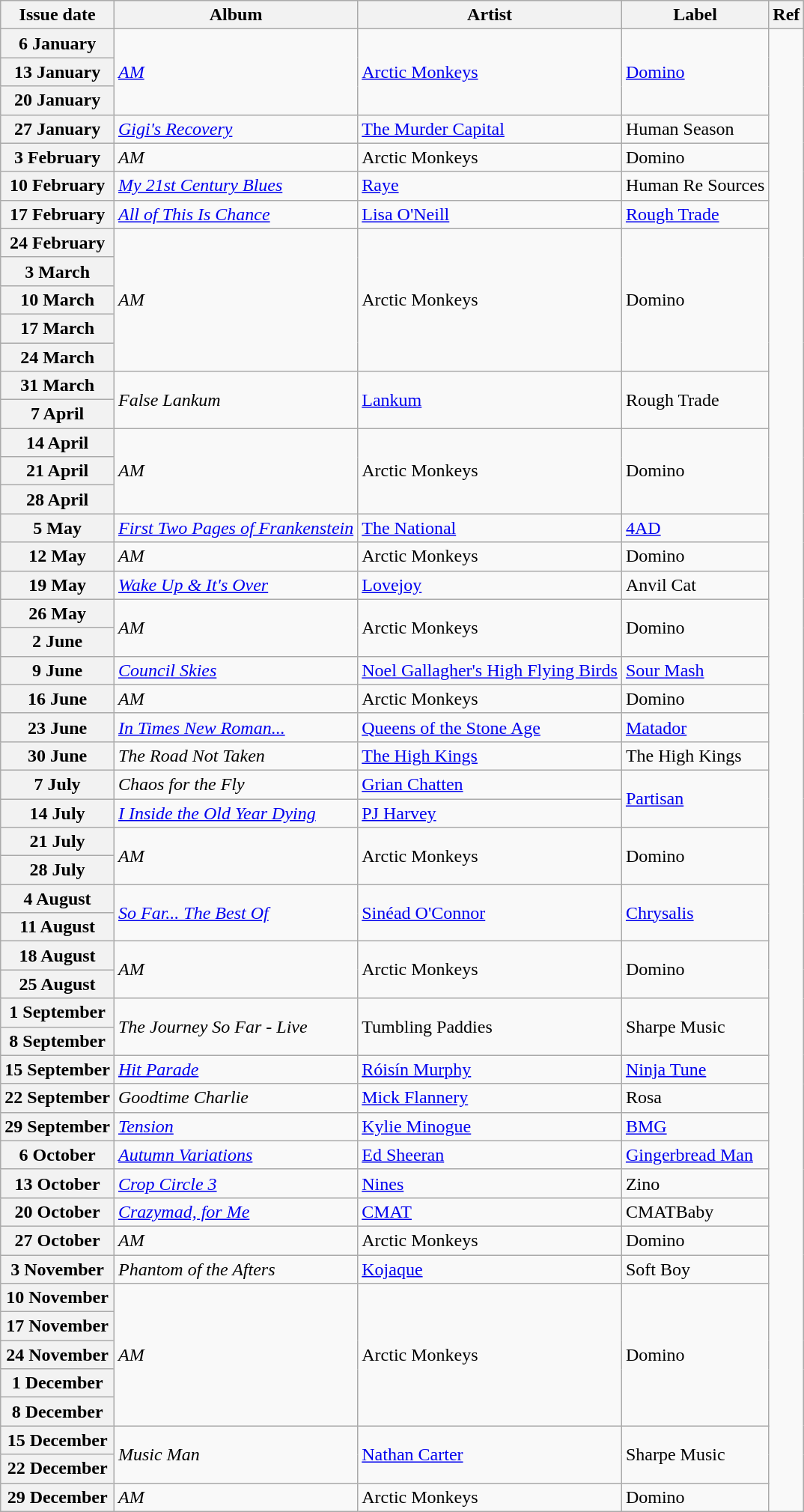<table class="wikitable plainrowheaders" style="text-align:left">
<tr>
<th scope="col">Issue date</th>
<th scope="col">Album</th>
<th scope="col">Artist</th>
<th scope="col">Label</th>
<th scope="col">Ref</th>
</tr>
<tr>
<th scope="row">6 January</th>
<td rowspan=3><em><a href='#'>AM</a></em></td>
<td rowspan=3><a href='#'>Arctic Monkeys</a></td>
<td rowspan=3><a href='#'>Domino</a></td>
<td rowspan="52"></td>
</tr>
<tr>
<th scope="row">13 January</th>
</tr>
<tr>
<th scope="row">20 January</th>
</tr>
<tr>
<th scope="row">27 January</th>
<td><em><a href='#'>Gigi's Recovery</a></em></td>
<td><a href='#'>The Murder Capital</a></td>
<td>Human Season</td>
</tr>
<tr>
<th scope="row">3 February</th>
<td><em>AM</em></td>
<td>Arctic Monkeys</td>
<td>Domino</td>
</tr>
<tr>
<th scope="row">10 February</th>
<td><em><a href='#'>My 21st Century Blues</a></em></td>
<td><a href='#'>Raye</a></td>
<td>Human Re Sources</td>
</tr>
<tr>
<th scope="row">17 February</th>
<td><em><a href='#'>All of This Is Chance</a></em></td>
<td><a href='#'>Lisa O'Neill</a></td>
<td><a href='#'>Rough Trade</a></td>
</tr>
<tr>
<th scope="row">24 February</th>
<td rowspan=5><em>AM</em></td>
<td rowspan=5>Arctic Monkeys</td>
<td rowspan=5>Domino</td>
</tr>
<tr>
<th scope="row">3 March</th>
</tr>
<tr>
<th scope="row">10 March</th>
</tr>
<tr>
<th scope="row">17 March</th>
</tr>
<tr>
<th scope="row">24 March</th>
</tr>
<tr>
<th scope="row">31 March</th>
<td rowspan=2><em>False Lankum</em></td>
<td rowspan=2><a href='#'>Lankum</a></td>
<td rowspan=2>Rough Trade</td>
</tr>
<tr>
<th scope="row">7 April</th>
</tr>
<tr>
<th scope="row">14 April</th>
<td rowspan=3><em>AM</em></td>
<td rowspan=3>Arctic Monkeys</td>
<td rowspan=3>Domino</td>
</tr>
<tr>
<th scope="row">21 April</th>
</tr>
<tr>
<th scope="row">28 April</th>
</tr>
<tr>
<th scope="row">5 May</th>
<td><em><a href='#'>First Two Pages of Frankenstein</a></em></td>
<td><a href='#'>The National</a></td>
<td><a href='#'>4AD</a></td>
</tr>
<tr>
<th scope="row">12 May</th>
<td><em>AM</em></td>
<td>Arctic Monkeys</td>
<td>Domino</td>
</tr>
<tr>
<th scope="row">19 May</th>
<td><em><a href='#'>Wake Up & It's Over</a></em></td>
<td><a href='#'>Lovejoy</a></td>
<td>Anvil Cat</td>
</tr>
<tr>
<th scope="row">26 May</th>
<td rowspan=2><em>AM</em></td>
<td rowspan=2>Arctic Monkeys</td>
<td rowspan=2>Domino</td>
</tr>
<tr>
<th scope="row">2 June</th>
</tr>
<tr>
<th scope="row">9 June</th>
<td><em><a href='#'>Council Skies</a></em></td>
<td><a href='#'>Noel Gallagher's High Flying Birds</a></td>
<td><a href='#'>Sour Mash</a></td>
</tr>
<tr>
<th scope="row">16 June</th>
<td><em>AM</em></td>
<td>Arctic Monkeys</td>
<td>Domino</td>
</tr>
<tr>
<th scope="row">23 June</th>
<td><em><a href='#'>In Times New Roman...</a></em></td>
<td><a href='#'>Queens of the Stone Age</a></td>
<td><a href='#'>Matador</a></td>
</tr>
<tr>
<th scope="row">30 June</th>
<td><em>The Road Not Taken</em></td>
<td><a href='#'>The High Kings</a></td>
<td>The High Kings</td>
</tr>
<tr>
<th scope="row">7 July</th>
<td><em>Chaos for the Fly</em></td>
<td><a href='#'>Grian Chatten</a></td>
<td rowspan=2><a href='#'>Partisan</a></td>
</tr>
<tr>
<th scope="row">14 July</th>
<td><em><a href='#'>I Inside the Old Year Dying</a></em></td>
<td><a href='#'>PJ Harvey</a></td>
</tr>
<tr>
<th scope="row">21 July</th>
<td rowspan=2><em>AM</em></td>
<td rowspan=2>Arctic Monkeys</td>
<td rowspan=2>Domino</td>
</tr>
<tr>
<th scope="row">28 July</th>
</tr>
<tr>
<th scope="row">4 August</th>
<td rowspan=2><em><a href='#'>So Far... The Best Of</a></em></td>
<td rowspan=2><a href='#'>Sinéad O'Connor</a></td>
<td rowspan=2><a href='#'>Chrysalis</a></td>
</tr>
<tr>
<th scope="row">11 August</th>
</tr>
<tr>
<th scope="row">18 August</th>
<td rowspan=2><em>AM</em></td>
<td rowspan=2>Arctic Monkeys</td>
<td rowspan=2>Domino</td>
</tr>
<tr>
<th scope="row">25 August</th>
</tr>
<tr>
<th scope="row">1 September</th>
<td rowspan=2><em>The Journey So Far - Live</em></td>
<td rowspan=2>Tumbling Paddies</td>
<td rowspan=2>Sharpe Music</td>
</tr>
<tr>
<th scope="row">8 September</th>
</tr>
<tr>
<th scope="row">15 September</th>
<td><em><a href='#'>Hit Parade</a></em></td>
<td><a href='#'>Róisín Murphy</a></td>
<td><a href='#'>Ninja Tune</a></td>
</tr>
<tr>
<th scope="row">22 September</th>
<td><em>Goodtime Charlie</em></td>
<td><a href='#'>Mick Flannery</a></td>
<td>Rosa</td>
</tr>
<tr>
<th scope="row">29 September</th>
<td><em><a href='#'>Tension</a></em></td>
<td><a href='#'>Kylie Minogue</a></td>
<td><a href='#'>BMG</a></td>
</tr>
<tr>
<th scope="row">6 October</th>
<td><em><a href='#'>Autumn Variations</a></em></td>
<td><a href='#'>Ed Sheeran</a></td>
<td><a href='#'>Gingerbread Man</a></td>
</tr>
<tr>
<th scope="row">13 October</th>
<td><em><a href='#'>Crop Circle 3</a></em></td>
<td><a href='#'>Nines</a></td>
<td>Zino</td>
</tr>
<tr>
<th scope="row">20 October</th>
<td><em><a href='#'>Crazymad, for Me</a></em></td>
<td><a href='#'>CMAT</a></td>
<td>CMATBaby</td>
</tr>
<tr>
<th scope="row">27 October</th>
<td><em>AM</em></td>
<td>Arctic Monkeys</td>
<td>Domino</td>
</tr>
<tr>
<th scope="row">3 November</th>
<td><em>Phantom of the Afters</em></td>
<td><a href='#'>Kojaque</a></td>
<td>Soft Boy</td>
</tr>
<tr>
<th scope="row">10 November</th>
<td rowspan=5><em>AM</em></td>
<td rowspan=5>Arctic Monkeys</td>
<td rowspan=5>Domino</td>
</tr>
<tr>
<th scope="row">17 November</th>
</tr>
<tr>
<th scope="row">24 November</th>
</tr>
<tr>
<th scope="row">1 December</th>
</tr>
<tr>
<th scope="row">8 December</th>
</tr>
<tr>
<th scope="row">15 December</th>
<td rowspan=2><em>Music Man</em></td>
<td rowspan=2><a href='#'>Nathan Carter</a></td>
<td rowspan=2>Sharpe Music</td>
</tr>
<tr>
<th scope="row">22 December</th>
</tr>
<tr>
<th scope="row">29 December</th>
<td><em>AM</em></td>
<td>Arctic Monkeys</td>
<td>Domino</td>
</tr>
</table>
